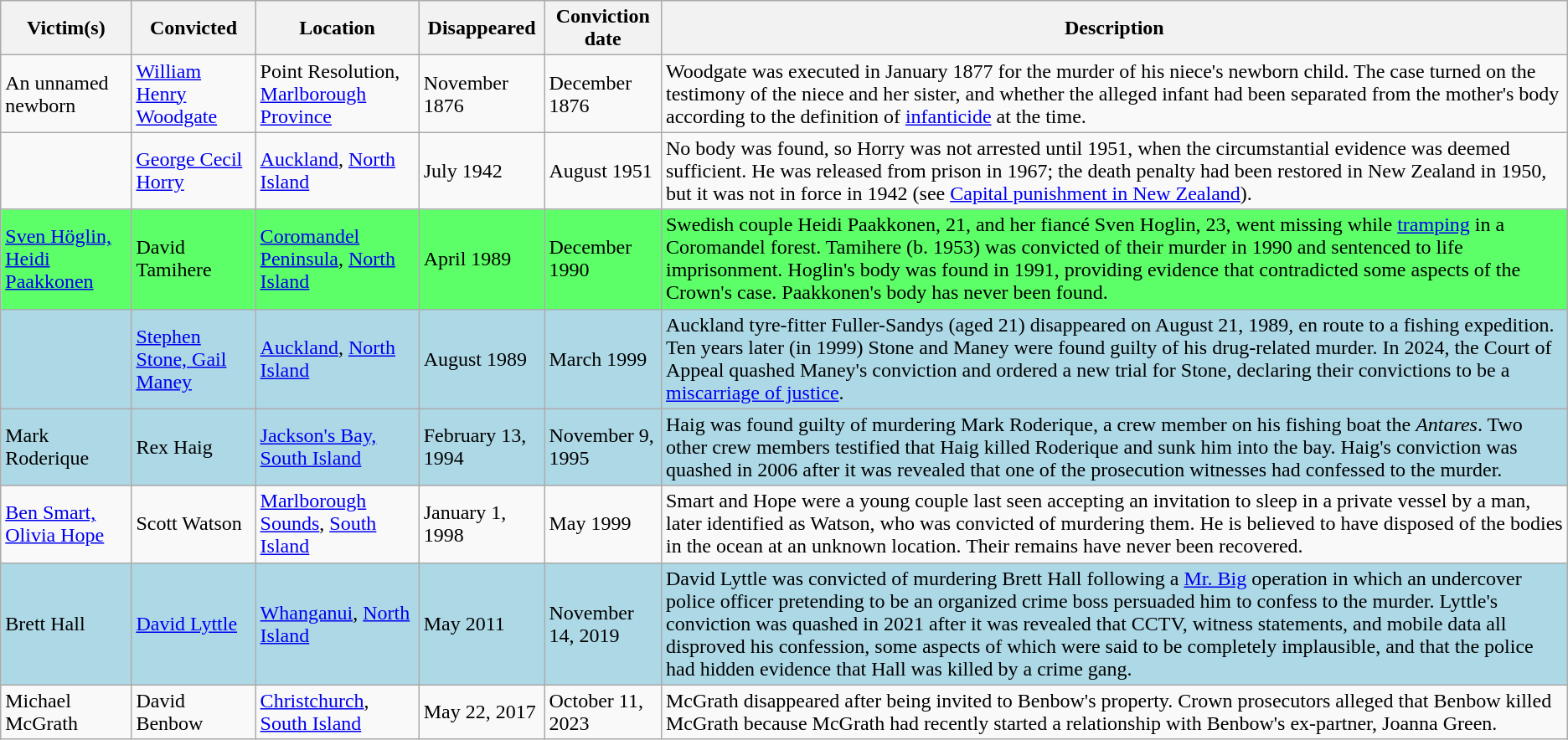<table class="wikitable sortable">
<tr>
<th scope="col">Victim(s)</th>
<th scope="col">Convicted</th>
<th scope="col">Location</th>
<th scope="col">Disappeared</th>
<th scope="col">Conviction date</th>
<th scope="col">Description</th>
</tr>
<tr>
<td>An unnamed newborn</td>
<td><a href='#'>William Henry Woodgate</a></td>
<td>Point Resolution, <a href='#'>Marlborough Province</a></td>
<td>November 1876</td>
<td>December 1876</td>
<td>Woodgate was executed in January 1877 for the murder of his niece's newborn child. The case turned on the testimony of the niece and her sister, and whether the alleged infant had been separated from the mother's body according to the definition of <a href='#'>infanticide</a> at the time.</td>
</tr>
<tr>
<td></td>
<td><a href='#'>George Cecil Horry</a></td>
<td><a href='#'>Auckland</a>, <a href='#'>North Island</a></td>
<td>July 1942</td>
<td>August 1951</td>
<td>No body was found, so Horry was not arrested until 1951, when the circumstantial evidence was deemed sufficient. He was released from prison in 1967; the death penalty had been restored in New Zealand in 1950, but it was not in force in 1942 (see <a href='#'>Capital punishment in New Zealand</a>).</td>
</tr>
<tr style="background:#5CFF67;">
<td><a href='#'>Sven Höglin, Heidi Paakkonen</a></td>
<td>David Tamihere</td>
<td><a href='#'>Coromandel Peninsula</a>, <a href='#'>North Island</a></td>
<td>April 1989</td>
<td>December 1990</td>
<td>Swedish couple Heidi Paakkonen, 21, and her fiancé Sven Hoglin, 23, went missing while <a href='#'>tramping</a> in a Coromandel forest. Tamihere (b. 1953) was convicted of their murder in 1990 and sentenced to life imprisonment. Hoglin's body was found in 1991, providing evidence that contradicted some aspects of the Crown's case. Paakkonen's body has never been found.</td>
</tr>
<tr style="background:lightblue;">
<td></td>
<td><a href='#'>Stephen Stone, Gail Maney</a></td>
<td><a href='#'>Auckland</a>, <a href='#'>North Island</a></td>
<td>August 1989</td>
<td>March 1999</td>
<td>Auckland tyre-fitter Fuller-Sandys (aged 21) disappeared on August 21, 1989, en route to a fishing expedition. Ten years later (in 1999) Stone and Maney were found guilty of his drug-related murder. In 2024, the Court of Appeal quashed Maney's conviction and ordered a new trial for Stone, declaring their convictions to be a <a href='#'>miscarriage of justice</a>.</td>
</tr>
<tr style="background:lightblue;">
<td>Mark Roderique</td>
<td>Rex Haig</td>
<td><a href='#'>Jackson's Bay, South Island</a></td>
<td>February 13, 1994</td>
<td>November 9, 1995</td>
<td>Haig was found guilty of murdering Mark Roderique, a crew member on his fishing boat the <em>Antares</em>. Two other crew members testified that Haig killed Roderique and sunk him into the bay. Haig's conviction was quashed in 2006 after it was revealed that one of the prosecution witnesses had confessed to the murder.</td>
</tr>
<tr>
<td><a href='#'>Ben Smart, Olivia Hope</a></td>
<td>Scott Watson</td>
<td><a href='#'>Marlborough Sounds</a>, <a href='#'>South Island</a></td>
<td>January 1, 1998</td>
<td>May 1999</td>
<td>Smart and Hope were a young couple last seen accepting an invitation to sleep in a private vessel by a man, later identified as Watson, who was convicted of murdering them. He is believed to have disposed of the bodies in the ocean at an unknown location. Their remains have never been recovered.</td>
</tr>
<tr style="background:lightblue;">
<td>Brett Hall</td>
<td><a href='#'>David Lyttle</a></td>
<td><a href='#'>Whanganui</a>, <a href='#'>North Island</a></td>
<td>May 2011</td>
<td>November 14, 2019</td>
<td>David Lyttle was convicted of murdering Brett Hall following a <a href='#'>Mr. Big</a> operation in which an undercover police officer pretending to be an organized crime boss persuaded him to confess to the murder. Lyttle's conviction was quashed in 2021 after it was revealed that CCTV, witness statements, and mobile data all disproved his confession, some aspects of which were said to be completely implausible, and that the police had hidden evidence that Hall was killed by a crime gang.</td>
</tr>
<tr>
<td>Michael McGrath</td>
<td>David Benbow</td>
<td><a href='#'>Christchurch</a>, <a href='#'>South Island</a></td>
<td>May 22, 2017</td>
<td>October 11, 2023</td>
<td>McGrath disappeared after being invited to Benbow's property.  Crown prosecutors alleged that Benbow killed McGrath because McGrath had recently started a relationship with Benbow's ex-partner, Joanna Green.</td>
</tr>
</table>
